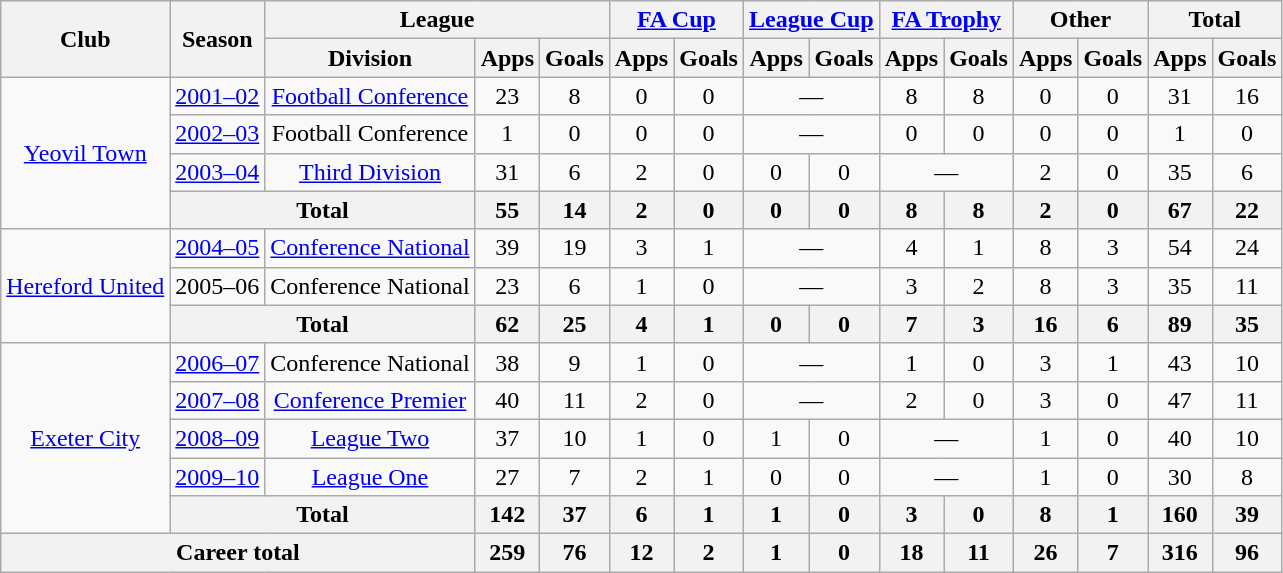<table class=wikitable style="text-align: center">
<tr>
<th rowspan=2>Club</th>
<th rowspan=2>Season</th>
<th colspan=3>League</th>
<th colspan=2><a href='#'>FA Cup</a></th>
<th colspan=2><a href='#'>League Cup</a></th>
<th colspan=2><a href='#'>FA Trophy</a></th>
<th colspan=2>Other</th>
<th colspan=2>Total</th>
</tr>
<tr>
<th>Division</th>
<th>Apps</th>
<th>Goals</th>
<th>Apps</th>
<th>Goals</th>
<th>Apps</th>
<th>Goals</th>
<th>Apps</th>
<th>Goals</th>
<th>Apps</th>
<th>Goals</th>
<th>Apps</th>
<th>Goals</th>
</tr>
<tr>
<td rowspan=4><a href='#'>Yeovil Town</a></td>
<td><a href='#'>2001–02</a></td>
<td><a href='#'>Football Conference</a></td>
<td>23</td>
<td>8</td>
<td>0</td>
<td>0</td>
<td colspan=2>—</td>
<td>8</td>
<td>8</td>
<td>0</td>
<td>0</td>
<td>31</td>
<td>16</td>
</tr>
<tr>
<td><a href='#'>2002–03</a></td>
<td>Football Conference</td>
<td>1</td>
<td>0</td>
<td>0</td>
<td>0</td>
<td colspan=2>—</td>
<td>0</td>
<td>0</td>
<td>0</td>
<td>0</td>
<td>1</td>
<td>0</td>
</tr>
<tr>
<td><a href='#'>2003–04</a></td>
<td><a href='#'>Third Division</a></td>
<td>31</td>
<td>6</td>
<td>2</td>
<td>0</td>
<td>0</td>
<td>0</td>
<td colspan=2>—</td>
<td>2</td>
<td>0</td>
<td>35</td>
<td>6</td>
</tr>
<tr>
<th colspan=2>Total</th>
<th>55</th>
<th>14</th>
<th>2</th>
<th>0</th>
<th>0</th>
<th>0</th>
<th>8</th>
<th>8</th>
<th>2</th>
<th>0</th>
<th>67</th>
<th>22</th>
</tr>
<tr>
<td rowspan=3><a href='#'>Hereford United</a></td>
<td><a href='#'>2004–05</a></td>
<td><a href='#'>Conference National</a></td>
<td>39</td>
<td>19</td>
<td>3</td>
<td>1</td>
<td colspan=2>—</td>
<td>4</td>
<td>1</td>
<td>8</td>
<td>3</td>
<td>54</td>
<td>24</td>
</tr>
<tr>
<td>2005–06</td>
<td>Conference National</td>
<td>23</td>
<td>6</td>
<td>1</td>
<td>0</td>
<td colspan=2>—</td>
<td>3</td>
<td>2</td>
<td>8</td>
<td>3</td>
<td>35</td>
<td>11</td>
</tr>
<tr>
<th colspan=2>Total</th>
<th>62</th>
<th>25</th>
<th>4</th>
<th>1</th>
<th>0</th>
<th>0</th>
<th>7</th>
<th>3</th>
<th>16</th>
<th>6</th>
<th>89</th>
<th>35</th>
</tr>
<tr>
<td rowspan=5><a href='#'>Exeter City</a></td>
<td><a href='#'>2006–07</a></td>
<td>Conference National</td>
<td>38</td>
<td>9</td>
<td>1</td>
<td>0</td>
<td colspan=2>—</td>
<td>1</td>
<td>0</td>
<td>3</td>
<td>1</td>
<td>43</td>
<td>10</td>
</tr>
<tr>
<td><a href='#'>2007–08</a></td>
<td><a href='#'>Conference Premier</a></td>
<td>40</td>
<td>11</td>
<td>2</td>
<td>0</td>
<td colspan=2>—</td>
<td>2</td>
<td>0</td>
<td>3</td>
<td>0</td>
<td>47</td>
<td>11</td>
</tr>
<tr>
<td><a href='#'>2008–09</a></td>
<td><a href='#'>League Two</a></td>
<td>37</td>
<td>10</td>
<td>1</td>
<td>0</td>
<td>1</td>
<td>0</td>
<td colspan=2>—</td>
<td>1</td>
<td>0</td>
<td>40</td>
<td>10</td>
</tr>
<tr>
<td><a href='#'>2009–10</a></td>
<td><a href='#'>League One</a></td>
<td>27</td>
<td>7</td>
<td>2</td>
<td>1</td>
<td>0</td>
<td>0</td>
<td colspan=2>—</td>
<td>1</td>
<td>0</td>
<td>30</td>
<td>8</td>
</tr>
<tr>
<th colspan=2>Total</th>
<th>142</th>
<th>37</th>
<th>6</th>
<th>1</th>
<th>1</th>
<th>0</th>
<th>3</th>
<th>0</th>
<th>8</th>
<th>1</th>
<th>160</th>
<th>39</th>
</tr>
<tr>
<th colspan=3>Career total</th>
<th>259</th>
<th>76</th>
<th>12</th>
<th>2</th>
<th>1</th>
<th>0</th>
<th>18</th>
<th>11</th>
<th>26</th>
<th>7</th>
<th>316</th>
<th>96</th>
</tr>
</table>
